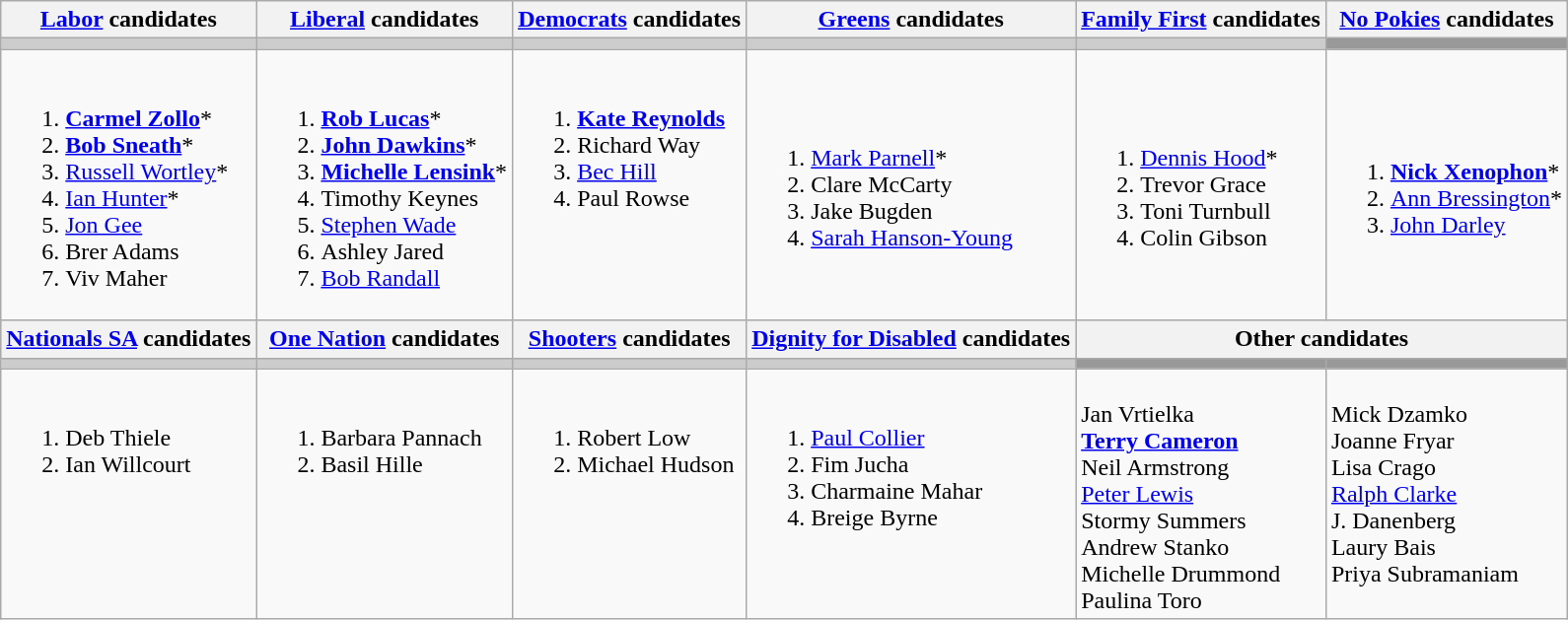<table class="wikitable">
<tr>
<th><a href='#'>Labor</a> candidates</th>
<th><a href='#'>Liberal</a> candidates</th>
<th><a href='#'>Democrats</a> candidates</th>
<th><a href='#'>Greens</a> candidates</th>
<th><a href='#'>Family First</a> candidates</th>
<th><a href='#'>No Pokies</a> candidates</th>
</tr>
<tr bgcolor="#cccccc">
<td></td>
<td></td>
<td></td>
<td></td>
<td></td>
<td bgcolor="#999999"></td>
</tr>
<tr>
<td><br><ol><li><strong><a href='#'>Carmel Zollo</a></strong>*</li><li><strong><a href='#'>Bob Sneath</a></strong>*</li><li><a href='#'>Russell Wortley</a>*</li><li><a href='#'>Ian Hunter</a>*</li><li><a href='#'>Jon Gee</a></li><li>Brer Adams</li><li>Viv Maher</li></ol></td>
<td><br><ol><li><strong><a href='#'>Rob Lucas</a></strong>*</li><li><strong><a href='#'>John Dawkins</a></strong>*</li><li><strong><a href='#'>Michelle Lensink</a></strong>*</li><li>Timothy Keynes</li><li><a href='#'>Stephen Wade</a></li><li>Ashley Jared</li><li><a href='#'>Bob Randall</a></li></ol></td>
<td valign=top><br><ol><li><strong><a href='#'>Kate Reynolds</a></strong></li><li>Richard Way</li><li><a href='#'>Bec Hill</a></li><li>Paul Rowse</li></ol></td>
<td><br><ol><li><a href='#'>Mark Parnell</a>*</li><li>Clare McCarty</li><li>Jake Bugden</li><li><a href='#'>Sarah Hanson-Young</a></li></ol></td>
<td><br><ol><li><a href='#'>Dennis Hood</a>*</li><li>Trevor Grace</li><li>Toni Turnbull</li><li>Colin Gibson</li></ol></td>
<td><br><ol><li><strong><a href='#'>Nick Xenophon</a></strong>*</li><li><a href='#'>Ann Bressington</a>*</li><li><a href='#'>John Darley</a></li></ol></td>
</tr>
<tr bgcolor="#cccccc">
<th><a href='#'>Nationals SA</a> candidates</th>
<th><a href='#'>One Nation</a> candidates</th>
<th><a href='#'>Shooters</a> candidates</th>
<th><a href='#'>Dignity for Disabled</a> candidates</th>
<th colspan="2">Other candidates</th>
</tr>
<tr bgcolor="#cccccc">
<td></td>
<td></td>
<td></td>
<td></td>
<td bgcolor="#999999"></td>
<td bgcolor="#999999"></td>
</tr>
<tr>
<td valign=top><br><ol><li>Deb Thiele</li><li>Ian Willcourt</li></ol></td>
<td valign=top><br><ol><li>Barbara Pannach</li><li>Basil Hille</li></ol></td>
<td valign=top><br><ol><li>Robert Low</li><li>Michael Hudson</li></ol></td>
<td valign=top><br><ol><li><a href='#'>Paul Collier</a></li><li>Fim Jucha</li><li>Charmaine Mahar</li><li>Breige Byrne</li></ol></td>
<td valign=top><br>Jan Vrtielka <br>
<strong><a href='#'>Terry Cameron</a></strong> <br>
Neil Armstrong <br>
<a href='#'>Peter Lewis</a> <br>
Stormy Summers <br>
Andrew Stanko <br>
Michelle Drummond <br>
Paulina Toro</td>
<td valign=top><br>Mick Dzamko <br>
Joanne Fryar <br>
Lisa Crago <br>
<a href='#'>Ralph Clarke</a> <br>
J. Danenberg <br>
Laury Bais <br>
Priya Subramaniam</td>
</tr>
</table>
